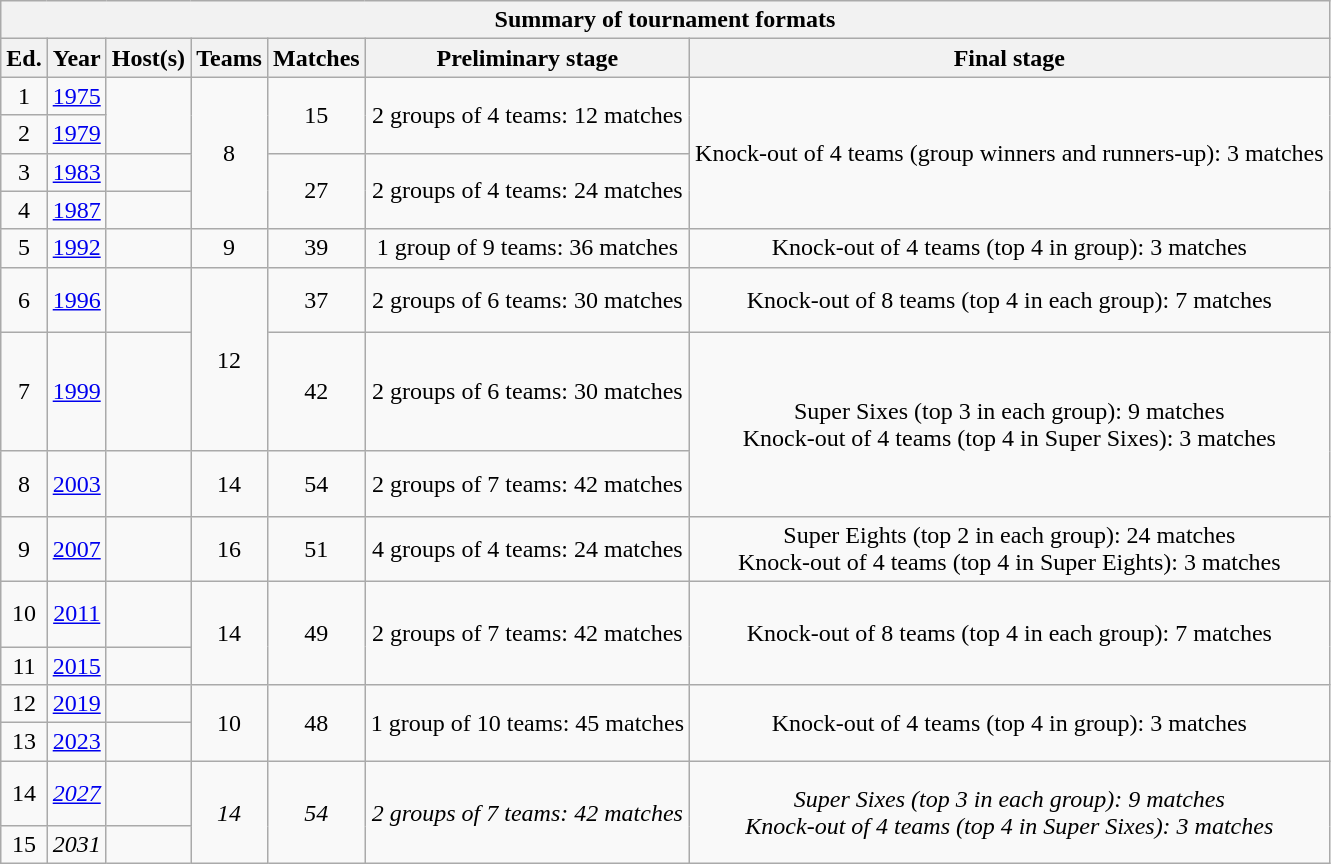<table class="wikitable">
<tr>
<th colspan=7>Summary of tournament formats</th>
</tr>
<tr>
<th>Ed.</th>
<th>Year</th>
<th>Host(s)</th>
<th>Teams</th>
<th>Matches</th>
<th>Preliminary stage</th>
<th>Final stage</th>
</tr>
<tr>
<td style="text-align:center">1</td>
<td style="text-align:center"><a href='#'>1975</a></td>
<td rowspan="2"></td>
<td rowspan=4 style="text-align:center">8</td>
<td rowspan=2 style="text-align:center">15</td>
<td rowspan=2 style="text-align:center">2 groups of 4 teams: 12 matches</td>
<td rowspan=4 style="text-align:center">Knock-out of 4 teams (group winners and runners-up): 3 matches</td>
</tr>
<tr>
<td style="text-align:center">2</td>
<td style="text-align:center"><a href='#'>1979</a></td>
</tr>
<tr>
<td style="text-align:center">3</td>
<td style="text-align:center"><a href='#'>1983</a></td>
<td><br></td>
<td rowspan="2" style="text-align:center">27</td>
<td rowspan=2 style="text-align:center">2 groups of 4 teams: 24 matches</td>
</tr>
<tr>
<td style="text-align:center">4</td>
<td style="text-align:center"><a href='#'>1987</a></td>
<td><br></td>
</tr>
<tr>
<td style="text-align:center">5</td>
<td style="text-align:center"><a href='#'>1992</a></td>
<td><br></td>
<td style="text-align:center">9</td>
<td style="text-align:center">39</td>
<td style="text-align:center">1 group of 9 teams: 36 matches</td>
<td style="text-align:center">Knock-out of 4 teams (top 4 in group): 3 matches</td>
</tr>
<tr>
<td style="text-align:center">6</td>
<td style="text-align:center"><a href='#'>1996</a></td>
<td><br><br></td>
<td rowspan=2 style="text-align:center">12</td>
<td style="text-align:center">37</td>
<td style="text-align:center">2 groups of 6 teams: 30 matches</td>
<td style="text-align:center">Knock-out of 8 teams (top 4 in each group): 7 matches</td>
</tr>
<tr>
<td style="text-align:center">7</td>
<td style="text-align:center"><a href='#'>1999</a></td>
<td><br><br><br><br></td>
<td style="text-align:center">42</td>
<td style="text-align:center">2 groups of 6 teams: 30 matches</td>
<td style="text-align:center" rowspan=2>Super Sixes (top 3 in each group): 9 matches<br>Knock-out of 4 teams (top 4 in Super Sixes): 3 matches</td>
</tr>
<tr>
<td style="text-align:center">8</td>
<td style="text-align:center"><a href='#'>2003</a></td>
<td><br><br></td>
<td style="text-align:center">14</td>
<td style="text-align:center">54</td>
<td style="text-align:center">2 groups of 7 teams: 42 matches</td>
</tr>
<tr>
<td style="text-align:center">9</td>
<td style="text-align:center"><a href='#'>2007</a></td>
<td></td>
<td style="text-align:center">16</td>
<td style="text-align:center">51</td>
<td style="text-align:center">4 groups of 4 teams: 24 matches</td>
<td style="text-align:center">Super Eights (top 2 in each group): 24 matches<br>Knock-out of 4 teams (top 4 in Super Eights): 3 matches</td>
</tr>
<tr>
<td style="text-align:center">10</td>
<td style="text-align:center"><a href='#'>2011</a></td>
<td><br><br></td>
<td rowspan=2 style="text-align:center">14</td>
<td rowspan=2 style="text-align:center">49</td>
<td rowspan=2 style="text-align:center">2 groups of 7 teams: 42 matches</td>
<td rowspan=2 style="text-align:center">Knock-out of 8 teams (top 4 in each group): 7 matches</td>
</tr>
<tr>
<td style="text-align:center">11</td>
<td style="text-align:center"><a href='#'>2015</a></td>
<td><br></td>
</tr>
<tr>
<td style="text-align:center">12</td>
<td style="text-align:center"><a href='#'>2019</a></td>
<td><br></td>
<td rowspan=2 style="text-align:center">10</td>
<td rowspan=2 style="text-align:center">48</td>
<td rowspan=2 style="text-align:center">1 group of 10 teams: 45 matches</td>
<td rowspan=2 style="text-align:center">Knock-out of 4 teams (top 4 in group): 3 matches</td>
</tr>
<tr>
<td style="text-align:center">13</td>
<td style="text-align:center"><a href='#'>2023</a></td>
<td></td>
</tr>
<tr>
<td style="text-align:center">14</td>
<td style="text-align:center"><a href='#'><em>2027</em></a></td>
<td><br><br></td>
<td rowspan="2" style="text-align:center"><em>14</em></td>
<td rowspan="2" style="text-align:center"><em>54</em></td>
<td rowspan="2" style="text-align:center"><em>2 groups of 7 teams: 42 matches</em></td>
<td rowspan="2" style="text-align:center"><em>Super Sixes (top 3 in each group): 9 matches<br>Knock-out of 4 teams (top 4 in Super Sixes): 3 matches</em></td>
</tr>
<tr>
<td style="text-align:center">15</td>
<td style="text-align:center"><em>2031</em></td>
<td><br></td>
</tr>
</table>
